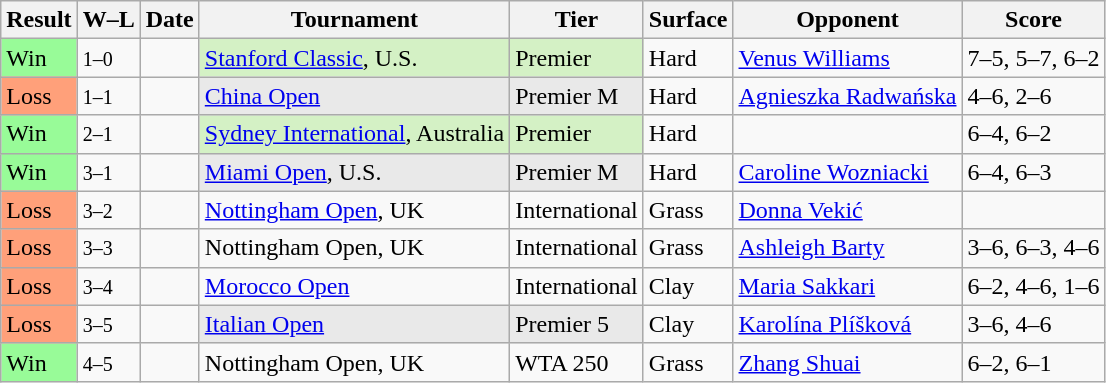<table class="sortable wikitable">
<tr>
<th>Result</th>
<th class="unsortable">W–L</th>
<th>Date</th>
<th>Tournament</th>
<th>Tier</th>
<th>Surface</th>
<th>Opponent</th>
<th class="unsortable">Score</th>
</tr>
<tr>
<td style="background:#98fb98;">Win</td>
<td><small>1–0</small></td>
<td><a href='#'></a></td>
<td style="background:#d4f1c5;"><a href='#'>Stanford Classic</a>, U.S.</td>
<td style="background:#d4f1c5;">Premier</td>
<td>Hard</td>
<td> <a href='#'>Venus Williams</a></td>
<td>7–5, 5–7, 6–2</td>
</tr>
<tr>
<td style="background:#ffa07a;">Loss</td>
<td><small>1–1</small></td>
<td><a href='#'></a></td>
<td style="background:#e9e9e9;"><a href='#'>China Open</a></td>
<td style="background:#e9e9e9;">Premier M</td>
<td>Hard</td>
<td> <a href='#'>Agnieszka Radwańska</a></td>
<td>4–6, 2–6</td>
</tr>
<tr>
<td bgcolor=#98fb98>Win</td>
<td><small>2–1</small></td>
<td><a href='#'></a></td>
<td style="background:#d4f1c5;"><a href='#'>Sydney International</a>, Australia</td>
<td style="background:#d4f1c5;">Premier</td>
<td>Hard</td>
<td></td>
<td>6–4, 6–2</td>
</tr>
<tr>
<td bgcolor=98FB98>Win</td>
<td><small>3–1</small></td>
<td><a href='#'></a></td>
<td style="background:#e9e9e9;"><a href='#'>Miami Open</a>, U.S.</td>
<td style="background:#e9e9e9;">Premier M</td>
<td>Hard</td>
<td> <a href='#'>Caroline Wozniacki</a></td>
<td>6–4, 6–3</td>
</tr>
<tr>
<td style="background:#ffa07a;">Loss</td>
<td><small>3–2</small></td>
<td><a href='#'></a></td>
<td><a href='#'>Nottingham Open</a>, UK</td>
<td>International</td>
<td>Grass</td>
<td> <a href='#'>Donna Vekić</a></td>
<td></td>
</tr>
<tr>
<td style="background:#ffa07a;">Loss</td>
<td><small>3–3</small></td>
<td><a href='#'></a></td>
<td>Nottingham Open, UK</td>
<td>International</td>
<td>Grass</td>
<td> <a href='#'>Ashleigh Barty</a></td>
<td>3–6, 6–3, 4–6</td>
</tr>
<tr>
<td style="background:#ffa07a;">Loss</td>
<td><small>3–4</small></td>
<td><a href='#'></a></td>
<td><a href='#'>Morocco Open</a></td>
<td>International</td>
<td>Clay</td>
<td> <a href='#'>Maria Sakkari</a></td>
<td>6–2, 4–6, 1–6</td>
</tr>
<tr>
<td bgcolor=FFA07A>Loss</td>
<td><small>3–5</small></td>
<td><a href='#'></a></td>
<td style="background:#e9e9e9;"><a href='#'>Italian Open</a></td>
<td style="background:#e9e9e9;">Premier 5</td>
<td>Clay</td>
<td> <a href='#'>Karolína Plíšková</a></td>
<td>3–6, 4–6</td>
</tr>
<tr>
<td style="background:#98fb98;">Win</td>
<td><small>4–5</small></td>
<td><a href='#'></a></td>
<td>Nottingham Open, UK</td>
<td>WTA 250</td>
<td>Grass</td>
<td> <a href='#'>Zhang Shuai</a></td>
<td>6–2, 6–1</td>
</tr>
</table>
